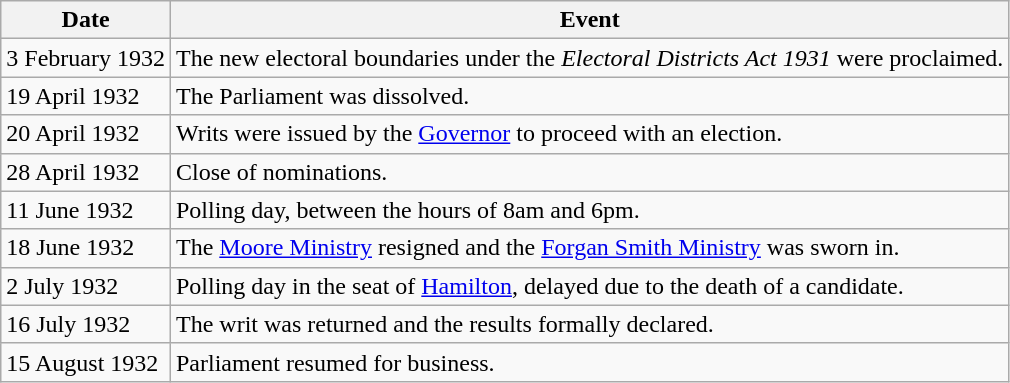<table class="wikitable">
<tr>
<th>Date</th>
<th>Event</th>
</tr>
<tr>
<td>3 February 1932</td>
<td>The new electoral boundaries under the <em>Electoral Districts Act 1931</em> were proclaimed.</td>
</tr>
<tr>
<td>19 April 1932</td>
<td>The Parliament was dissolved.</td>
</tr>
<tr>
<td>20 April 1932</td>
<td>Writs were issued by the <a href='#'>Governor</a> to proceed with an election.</td>
</tr>
<tr>
<td>28 April 1932</td>
<td>Close of nominations.</td>
</tr>
<tr>
<td>11 June 1932</td>
<td>Polling day, between the hours of 8am and 6pm.</td>
</tr>
<tr>
<td>18 June 1932</td>
<td>The <a href='#'>Moore Ministry</a> resigned and the <a href='#'>Forgan Smith Ministry</a> was sworn in.</td>
</tr>
<tr>
<td>2 July 1932</td>
<td>Polling day in the seat of <a href='#'>Hamilton</a>, delayed due to the death of a candidate.</td>
</tr>
<tr>
<td>16 July 1932</td>
<td>The writ was returned and the results formally declared.</td>
</tr>
<tr>
<td>15 August 1932</td>
<td>Parliament resumed for business.</td>
</tr>
</table>
